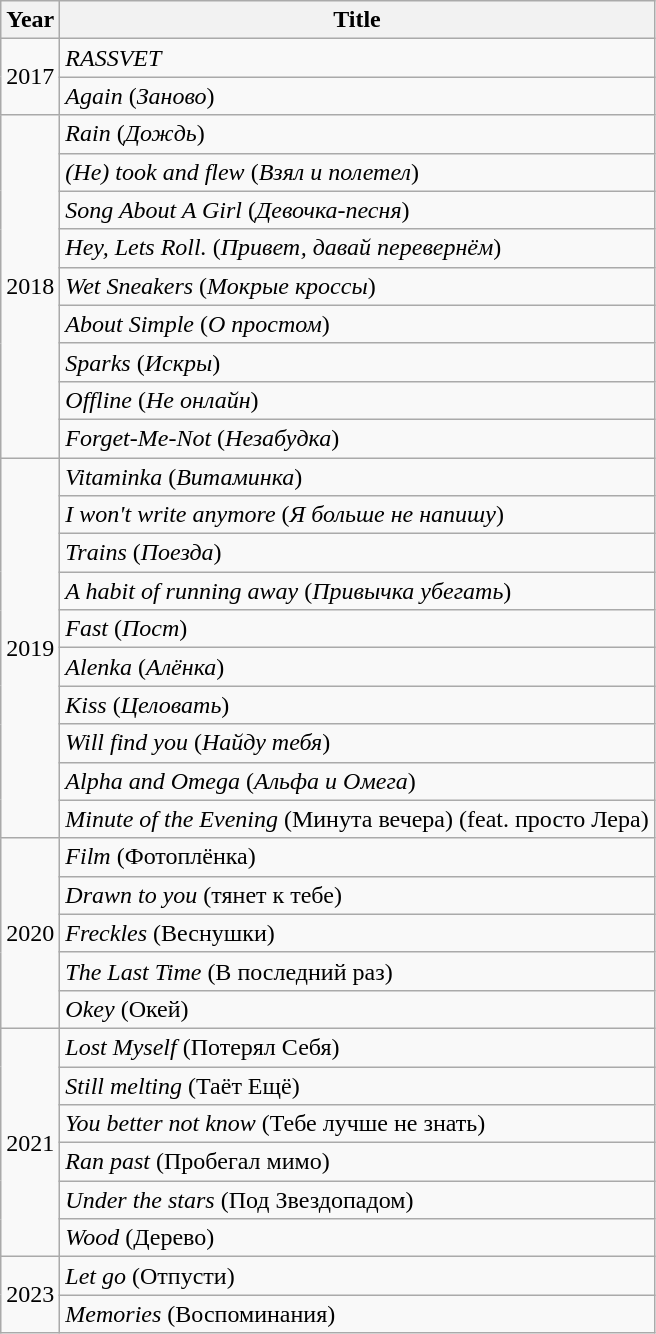<table class="wikitable">
<tr>
<th>Year</th>
<th>Title</th>
</tr>
<tr>
<td rowspan="2">2017</td>
<td><em>RASSVET</em></td>
</tr>
<tr>
<td><em>Again</em> (<em>Заново</em>)</td>
</tr>
<tr>
<td rowspan="9">2018</td>
<td><em>Rain</em> (<em>Дождь</em>)</td>
</tr>
<tr>
<td><em>(He) took and flew</em> (<em>Взял и полетел</em>)</td>
</tr>
<tr>
<td><em>Song About A Girl</em> (<em>Девочка-песня</em>)</td>
</tr>
<tr>
<td><em>Hey, Lets Roll.</em> (<em>Привет, давай перевернём</em>)</td>
</tr>
<tr>
<td><em>Wet Sneakers</em> (<em>Мокрые кроссы</em>)</td>
</tr>
<tr>
<td><em>About Simple</em> (<em>О простом</em>)</td>
</tr>
<tr>
<td><em>Sparks</em> (<em>Искры</em>)</td>
</tr>
<tr>
<td><em>Offline</em> (<em>Не онлайн</em>)</td>
</tr>
<tr>
<td><em>Forget-Me-Not</em> (<em>Незабудка</em>)</td>
</tr>
<tr>
<td rowspan="10">2019</td>
<td><em>Vitaminka</em> (<em>Витаминка</em>)</td>
</tr>
<tr>
<td><em>I won't write anymore</em> (<em>Я больше не напишу</em>)</td>
</tr>
<tr>
<td><em>Trains</em> (<em>Поезда</em>)</td>
</tr>
<tr>
<td><em>A habit of running away</em> (<em>Привычка убегать</em>)</td>
</tr>
<tr>
<td><em>Fast</em> (<em>Пост</em>)</td>
</tr>
<tr>
<td><em>Alenka</em> (<em>Алёнка</em>)</td>
</tr>
<tr>
<td><em>Kiss</em> (<em>Целовать</em>)</td>
</tr>
<tr>
<td><em>Will find you</em> (<em>Найду тебя</em>)</td>
</tr>
<tr>
<td><em>Alpha and Omega</em> (<em>Альфа и Омега</em>)</td>
</tr>
<tr>
<td><em>Minute of the Evening</em> (Минута вечера) (feat. просто Лера)</td>
</tr>
<tr>
<td rowspan="5">2020</td>
<td><em>Film</em> (Фотоплёнка)</td>
</tr>
<tr>
<td><em>Drawn to you</em> (тянет к тебе)</td>
</tr>
<tr>
<td><em>Freckles</em> (Веснушки)</td>
</tr>
<tr>
<td><em>The Last Time</em> (В последний раз)</td>
</tr>
<tr>
<td><em>Okey</em> (Окей)</td>
</tr>
<tr>
<td rowspan="6">2021</td>
<td><em>Lost Myself</em> (Потерял Себя)</td>
</tr>
<tr>
<td><em>Still melting</em> (Таёт Ещё)</td>
</tr>
<tr>
<td><em>You better not know</em> (Тебе лучше не знать)</td>
</tr>
<tr>
<td><em>Ran past</em> (Пробегал мимо)</td>
</tr>
<tr>
<td><em>Under the stars</em> (Под Звездопадом)</td>
</tr>
<tr>
<td><em>Wood</em> (Дерево)</td>
</tr>
<tr>
<td rowspan="5">2023</td>
<td><em>Let go</em> (Отпусти)</td>
</tr>
<tr>
<td><em>Memories</em> (Воспоминания)</td>
</tr>
</table>
